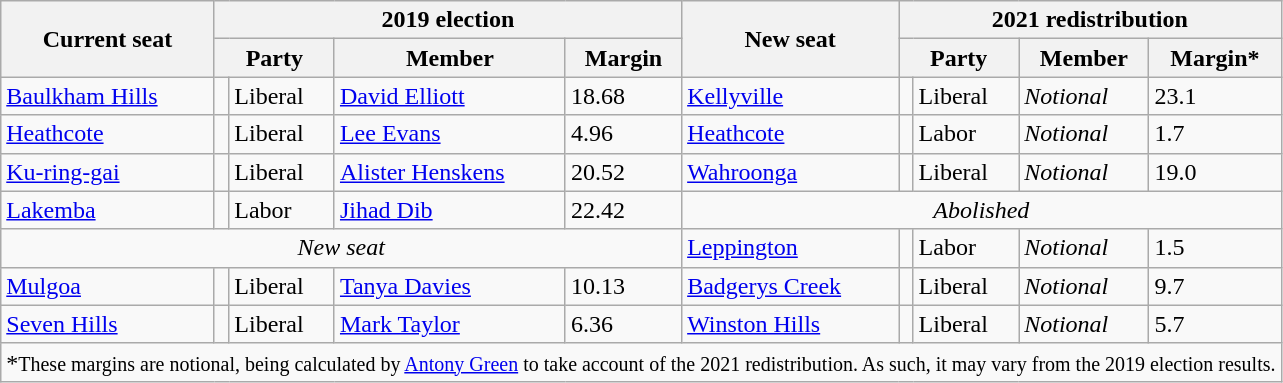<table class="wikitable">
<tr>
<th rowspan="2">Current seat</th>
<th colspan="4">2019 election</th>
<th rowspan="2">New seat</th>
<th colspan="4">2021 redistribution</th>
</tr>
<tr>
<th colspan="2">Party</th>
<th>Member</th>
<th>Margin</th>
<th colspan="2">Party</th>
<th>Member</th>
<th>Margin*</th>
</tr>
<tr>
<td><a href='#'>Baulkham Hills</a></td>
<td></td>
<td>Liberal</td>
<td><a href='#'>David Elliott</a></td>
<td>18.68</td>
<td><a href='#'>Kellyville</a></td>
<td></td>
<td>Liberal</td>
<td><em>Notional</em></td>
<td>23.1</td>
</tr>
<tr>
<td><a href='#'>Heathcote</a></td>
<td></td>
<td>Liberal</td>
<td><a href='#'>Lee Evans</a></td>
<td>4.96</td>
<td><a href='#'>Heathcote</a></td>
<td></td>
<td>Labor</td>
<td><em>Notional</em></td>
<td>1.7</td>
</tr>
<tr>
<td><a href='#'>Ku-ring-gai</a></td>
<td></td>
<td>Liberal</td>
<td><a href='#'>Alister Henskens</a></td>
<td>20.52</td>
<td><a href='#'>Wahroonga</a></td>
<td></td>
<td>Liberal</td>
<td><em>Notional</em></td>
<td>19.0</td>
</tr>
<tr>
<td><a href='#'>Lakemba</a></td>
<td></td>
<td>Labor</td>
<td><a href='#'>Jihad Dib</a></td>
<td>22.42</td>
<td style="text-align:center" colspan=5><em>Abolished</em></td>
</tr>
<tr>
<td style="text-align:center" colspan=5><em>New seat</em></td>
<td><a href='#'>Leppington</a></td>
<td></td>
<td>Labor</td>
<td><em>Notional</em></td>
<td>1.5</td>
</tr>
<tr>
<td><a href='#'>Mulgoa</a></td>
<td></td>
<td>Liberal</td>
<td><a href='#'>Tanya Davies</a></td>
<td>10.13</td>
<td><a href='#'>Badgerys Creek</a></td>
<td></td>
<td>Liberal</td>
<td><em>Notional</em></td>
<td>9.7</td>
</tr>
<tr>
<td><a href='#'>Seven Hills</a></td>
<td></td>
<td>Liberal</td>
<td><a href='#'>Mark Taylor</a></td>
<td>6.36</td>
<td><a href='#'>Winston Hills</a></td>
<td></td>
<td>Liberal</td>
<td><em>Notional</em></td>
<td>5.7</td>
</tr>
<tr>
<td colspan=10>*<small>These margins are notional, being calculated by <a href='#'>Antony Green</a> to take account of the 2021 redistribution. As such, it may vary from the 2019 election results.</small></td>
</tr>
</table>
